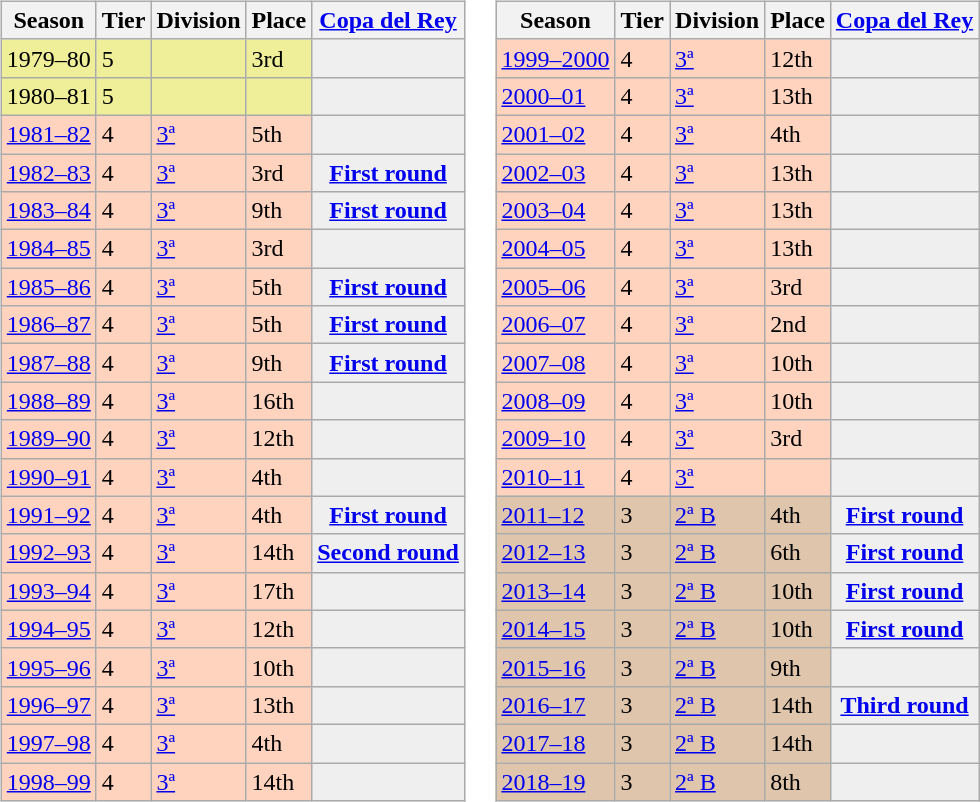<table>
<tr>
<td style="vertical-align:top;"><br><table class="wikitable">
<tr style="background:#f0f6fa;">
<th>Season</th>
<th>Tier</th>
<th>Division</th>
<th>Place</th>
<th><a href='#'>Copa del Rey</a></th>
</tr>
<tr>
<td style="background:#EFEF99;">1979–80</td>
<td style="background:#EFEF99;">5</td>
<td style="background:#EFEF99;"></td>
<td style="background:#EFEF99;">3rd</td>
<th style="background:#efefef;"></th>
</tr>
<tr>
<td style="background:#EFEF99;">1980–81</td>
<td style="background:#EFEF99;">5</td>
<td style="background:#EFEF99;"></td>
<td style="background:#EFEF99;"></td>
<th style="background:#efefef;"></th>
</tr>
<tr>
<td style="background:#FFD3BD;"><a href='#'>1981–82</a></td>
<td style="background:#FFD3BD;">4</td>
<td style="background:#FFD3BD;"><a href='#'>3ª</a></td>
<td style="background:#FFD3BD;">5th</td>
<th style="background:#efefef;"></th>
</tr>
<tr>
<td style="background:#FFD3BD;"><a href='#'>1982–83</a></td>
<td style="background:#FFD3BD;">4</td>
<td style="background:#FFD3BD;"><a href='#'>3ª</a></td>
<td style="background:#FFD3BD;">3rd</td>
<th style="background:#efefef;"><a href='#'>First round</a></th>
</tr>
<tr>
<td style="background:#FFD3BD;"><a href='#'>1983–84</a></td>
<td style="background:#FFD3BD;">4</td>
<td style="background:#FFD3BD;"><a href='#'>3ª</a></td>
<td style="background:#FFD3BD;">9th</td>
<th style="background:#efefef;"><a href='#'>First round</a></th>
</tr>
<tr>
<td style="background:#FFD3BD;"><a href='#'>1984–85</a></td>
<td style="background:#FFD3BD;">4</td>
<td style="background:#FFD3BD;"><a href='#'>3ª</a></td>
<td style="background:#FFD3BD;">3rd</td>
<td style="background:#efefef;"></td>
</tr>
<tr>
<td style="background:#FFD3BD;"><a href='#'>1985–86</a></td>
<td style="background:#FFD3BD;">4</td>
<td style="background:#FFD3BD;"><a href='#'>3ª</a></td>
<td style="background:#FFD3BD;">5th</td>
<th style="background:#efefef;"><a href='#'>First round</a></th>
</tr>
<tr>
<td style="background:#FFD3BD;"><a href='#'>1986–87</a></td>
<td style="background:#FFD3BD;">4</td>
<td style="background:#FFD3BD;"><a href='#'>3ª</a></td>
<td style="background:#FFD3BD;">5th</td>
<th style="background:#efefef;"><a href='#'>First round</a></th>
</tr>
<tr>
<td style="background:#FFD3BD;"><a href='#'>1987–88</a></td>
<td style="background:#FFD3BD;">4</td>
<td style="background:#FFD3BD;"><a href='#'>3ª</a></td>
<td style="background:#FFD3BD;">9th</td>
<th style="background:#efefef;"><a href='#'>First round</a></th>
</tr>
<tr>
<td style="background:#FFD3BD;"><a href='#'>1988–89</a></td>
<td style="background:#FFD3BD;">4</td>
<td style="background:#FFD3BD;"><a href='#'>3ª</a></td>
<td style="background:#FFD3BD;">16th</td>
<th style="background:#efefef;"></th>
</tr>
<tr>
<td style="background:#FFD3BD;"><a href='#'>1989–90</a></td>
<td style="background:#FFD3BD;">4</td>
<td style="background:#FFD3BD;"><a href='#'>3ª</a></td>
<td style="background:#FFD3BD;">12th</td>
<td style="background:#efefef;"></td>
</tr>
<tr>
<td style="background:#FFD3BD;"><a href='#'>1990–91</a></td>
<td style="background:#FFD3BD;">4</td>
<td style="background:#FFD3BD;"><a href='#'>3ª</a></td>
<td style="background:#FFD3BD;">4th</td>
<td style="background:#efefef;"></td>
</tr>
<tr>
<td style="background:#FFD3BD;"><a href='#'>1991–92</a></td>
<td style="background:#FFD3BD;">4</td>
<td style="background:#FFD3BD;"><a href='#'>3ª</a></td>
<td style="background:#FFD3BD;">4th</td>
<th style="background:#efefef;"><a href='#'>First round</a></th>
</tr>
<tr>
<td style="background:#FFD3BD;"><a href='#'>1992–93</a></td>
<td style="background:#FFD3BD;">4</td>
<td style="background:#FFD3BD;"><a href='#'>3ª</a></td>
<td style="background:#FFD3BD;">14th</td>
<th style="background:#efefef;"><a href='#'>Second round</a></th>
</tr>
<tr>
<td style="background:#FFD3BD;"><a href='#'>1993–94</a></td>
<td style="background:#FFD3BD;">4</td>
<td style="background:#FFD3BD;"><a href='#'>3ª</a></td>
<td style="background:#FFD3BD;">17th</td>
<th style="background:#efefef;"></th>
</tr>
<tr>
<td style="background:#FFD3BD;"><a href='#'>1994–95</a></td>
<td style="background:#FFD3BD;">4</td>
<td style="background:#FFD3BD;"><a href='#'>3ª</a></td>
<td style="background:#FFD3BD;">12th</td>
<th style="background:#efefef;"></th>
</tr>
<tr>
<td style="background:#FFD3BD;"><a href='#'>1995–96</a></td>
<td style="background:#FFD3BD;">4</td>
<td style="background:#FFD3BD;"><a href='#'>3ª</a></td>
<td style="background:#FFD3BD;">10th</td>
<td style="background:#efefef;"></td>
</tr>
<tr>
<td style="background:#FFD3BD;"><a href='#'>1996–97</a></td>
<td style="background:#FFD3BD;">4</td>
<td style="background:#FFD3BD;"><a href='#'>3ª</a></td>
<td style="background:#FFD3BD;">13th</td>
<td style="background:#efefef;"></td>
</tr>
<tr>
<td style="background:#FFD3BD;"><a href='#'>1997–98</a></td>
<td style="background:#FFD3BD;">4</td>
<td style="background:#FFD3BD;"><a href='#'>3ª</a></td>
<td style="background:#FFD3BD;">4th</td>
<td style="background:#efefef;"></td>
</tr>
<tr>
<td style="background:#FFD3BD;"><a href='#'>1998–99</a></td>
<td style="background:#FFD3BD;">4</td>
<td style="background:#FFD3BD;"><a href='#'>3ª</a></td>
<td style="background:#FFD3BD;">14th</td>
<th style="background:#efefef;"></th>
</tr>
</table>
</td>
<td style="vertical-align:top;"><br><table class="wikitable">
<tr style="background:#f0f6fa;">
<th>Season</th>
<th>Tier</th>
<th>Division</th>
<th>Place</th>
<th><a href='#'>Copa del Rey</a></th>
</tr>
<tr>
<td style="background:#FFD3BD;"><a href='#'>1999–2000</a></td>
<td style="background:#FFD3BD;">4</td>
<td style="background:#FFD3BD;"><a href='#'>3ª</a></td>
<td style="background:#FFD3BD;">12th</td>
<th style="background:#efefef;"></th>
</tr>
<tr>
<td style="background:#FFD3BD;"><a href='#'>2000–01</a></td>
<td style="background:#FFD3BD;">4</td>
<td style="background:#FFD3BD;"><a href='#'>3ª</a></td>
<td style="background:#FFD3BD;">13th</td>
<th style="background:#efefef;"></th>
</tr>
<tr>
<td style="background:#FFD3BD;"><a href='#'>2001–02</a></td>
<td style="background:#FFD3BD;">4</td>
<td style="background:#FFD3BD;"><a href='#'>3ª</a></td>
<td style="background:#FFD3BD;">4th</td>
<td style="background:#efefef;"></td>
</tr>
<tr>
<td style="background:#FFD3BD;"><a href='#'>2002–03</a></td>
<td style="background:#FFD3BD;">4</td>
<td style="background:#FFD3BD;"><a href='#'>3ª</a></td>
<td style="background:#FFD3BD;">13th</td>
<td style="background:#efefef;"></td>
</tr>
<tr>
<td style="background:#FFD3BD;"><a href='#'>2003–04</a></td>
<td style="background:#FFD3BD;">4</td>
<td style="background:#FFD3BD;"><a href='#'>3ª</a></td>
<td style="background:#FFD3BD;">13th</td>
<th style="background:#efefef;"></th>
</tr>
<tr>
<td style="background:#FFD3BD;"><a href='#'>2004–05</a></td>
<td style="background:#FFD3BD;">4</td>
<td style="background:#FFD3BD;"><a href='#'>3ª</a></td>
<td style="background:#FFD3BD;">13th</td>
<th style="background:#efefef;"></th>
</tr>
<tr>
<td style="background:#FFD3BD;"><a href='#'>2005–06</a></td>
<td style="background:#FFD3BD;">4</td>
<td style="background:#FFD3BD;"><a href='#'>3ª</a></td>
<td style="background:#FFD3BD;">3rd</td>
<th style="background:#efefef;"></th>
</tr>
<tr>
<td style="background:#FFD3BD;"><a href='#'>2006–07</a></td>
<td style="background:#FFD3BD;">4</td>
<td style="background:#FFD3BD;"><a href='#'>3ª</a></td>
<td style="background:#FFD3BD;">2nd</td>
<th style="background:#efefef;"></th>
</tr>
<tr>
<td style="background:#FFD3BD;"><a href='#'>2007–08</a></td>
<td style="background:#FFD3BD;">4</td>
<td style="background:#FFD3BD;"><a href='#'>3ª</a></td>
<td style="background:#FFD3BD;">10th</td>
<th style="background:#efefef;"></th>
</tr>
<tr>
<td style="background:#FFD3BD;"><a href='#'>2008–09</a></td>
<td style="background:#FFD3BD;">4</td>
<td style="background:#FFD3BD;"><a href='#'>3ª</a></td>
<td style="background:#FFD3BD;">10th</td>
<td style="background:#efefef;"></td>
</tr>
<tr>
<td style="background:#FFD3BD;"><a href='#'>2009–10</a></td>
<td style="background:#FFD3BD;">4</td>
<td style="background:#FFD3BD;"><a href='#'>3ª</a></td>
<td style="background:#FFD3BD;">3rd</td>
<td style="background:#efefef;"></td>
</tr>
<tr>
<td style="background:#FFD3BD;"><a href='#'>2010–11</a></td>
<td style="background:#FFD3BD;">4</td>
<td style="background:#FFD3BD;"><a href='#'>3ª</a></td>
<td style="background:#FFD3BD;"></td>
<td style="background:#efefef;"></td>
</tr>
<tr>
<td style="background:#DEC5AB;"><a href='#'>2011–12</a></td>
<td style="background:#DEC5AB;">3</td>
<td style="background:#DEC5AB;"><a href='#'>2ª B</a></td>
<td style="background:#DEC5AB;">4th</td>
<th style="background:#efefef;"><a href='#'>First round</a></th>
</tr>
<tr>
<td style="background:#DEC5AB;"><a href='#'>2012–13</a></td>
<td style="background:#DEC5AB;">3</td>
<td style="background:#DEC5AB;"><a href='#'>2ª B</a></td>
<td style="background:#DEC5AB;">6th</td>
<th style="background:#efefef;"><a href='#'>First round</a></th>
</tr>
<tr>
<td style="background:#DEC5AB;"><a href='#'>2013–14</a></td>
<td style="background:#DEC5AB;">3</td>
<td style="background:#DEC5AB;"><a href='#'>2ª B</a></td>
<td style="background:#DEC5AB;">10th</td>
<th style="background:#efefef;"><a href='#'>First round</a></th>
</tr>
<tr>
<td style="background:#DEC5AB;"><a href='#'>2014–15</a></td>
<td style="background:#DEC5AB;">3</td>
<td style="background:#DEC5AB;"><a href='#'>2ª B</a></td>
<td style="background:#DEC5AB;">10th</td>
<th style="background:#efefef;"><a href='#'>First round</a></th>
</tr>
<tr>
<td style="background:#DEC5AB;"><a href='#'>2015–16</a></td>
<td style="background:#DEC5AB;">3</td>
<td style="background:#DEC5AB;"><a href='#'>2ª B</a></td>
<td style="background:#DEC5AB;">9th</td>
<th style="background:#efefef;"></th>
</tr>
<tr>
<td style="background:#DEC5AB;"><a href='#'>2016–17</a></td>
<td style="background:#DEC5AB;">3</td>
<td style="background:#DEC5AB;"><a href='#'>2ª B</a></td>
<td style="background:#DEC5AB;">14th</td>
<th style="background:#efefef;"><a href='#'>Third round</a></th>
</tr>
<tr>
<td style="background:#DEC5AB;"><a href='#'>2017–18</a></td>
<td style="background:#DEC5AB;">3</td>
<td style="background:#DEC5AB;"><a href='#'>2ª B</a></td>
<td style="background:#DEC5AB;">14th</td>
<th style="background:#efefef;"></th>
</tr>
<tr>
<td style="background:#DEC5AB;"><a href='#'>2018–19</a></td>
<td style="background:#DEC5AB;">3</td>
<td style="background:#DEC5AB;"><a href='#'>2ª B</a></td>
<td style="background:#DEC5AB;">8th</td>
<th style="background:#efefef;"></th>
</tr>
</table>
</td>
</tr>
</table>
